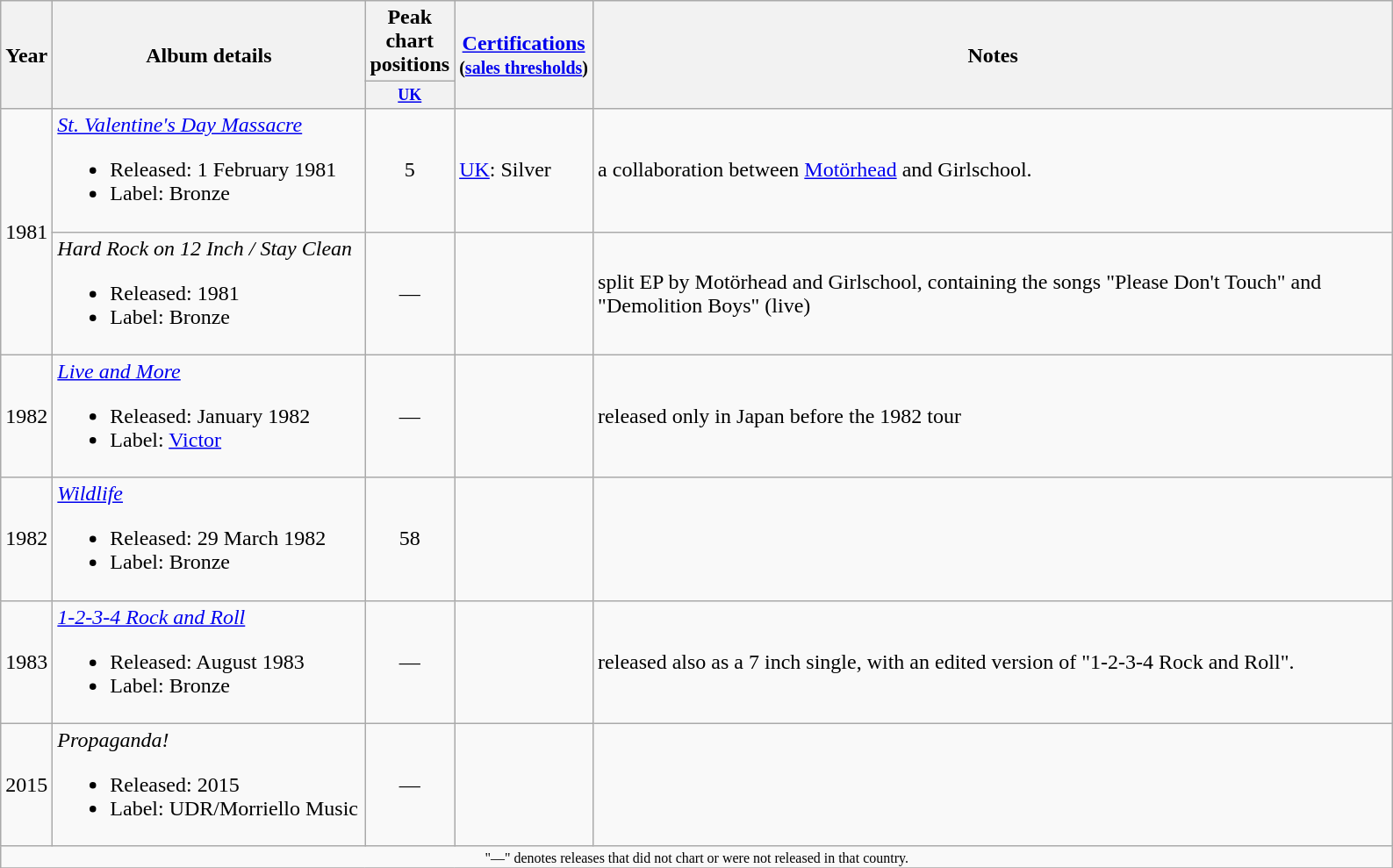<table class="wikitable">
<tr>
<th rowspan="2">Year</th>
<th rowspan="2" style="width:230px;">Album details</th>
<th>Peak chart positions</th>
<th rowspan="2"><a href='#'>Certifications</a><br><small>(<a href='#'>sales thresholds</a>)</small></th>
<th rowspan="2" style="width:600px;">Notes</th>
</tr>
<tr>
<th style="width:3em;font-size:75%;"><a href='#'>UK</a><br></th>
</tr>
<tr>
<td rowspan="2">1981</td>
<td><em><a href='#'>St. Valentine's Day Massacre</a></em><br><ul><li>Released: 1 February 1981</li><li>Label: Bronze</li></ul></td>
<td style="text-align:center;">5</td>
<td><a href='#'>UK</a>: Silver</td>
<td>a collaboration between <a href='#'>Motörhead</a> and Girlschool.</td>
</tr>
<tr>
<td><em>Hard Rock on 12 Inch / Stay Clean</em><br><ul><li>Released: 1981</li><li>Label: Bronze</li></ul></td>
<td style="text-align:center;">—</td>
<td></td>
<td>split EP by Motörhead and Girlschool, containing the songs "Please Don't Touch" and "Demolition Boys" (live)</td>
</tr>
<tr>
<td>1982</td>
<td><em><a href='#'>Live and More</a></em><br><ul><li>Released: January 1982</li><li>Label: <a href='#'>Victor</a></li></ul></td>
<td style="text-align:center;">—</td>
<td></td>
<td>released only in Japan before the 1982 tour</td>
</tr>
<tr>
<td>1982</td>
<td><em><a href='#'>Wildlife</a></em><br><ul><li>Released: 29 March 1982</li><li>Label: Bronze</li></ul></td>
<td style="text-align:center;">58</td>
<td></td>
<td></td>
</tr>
<tr>
<td>1983</td>
<td><em><a href='#'>1-2-3-4 Rock and Roll</a></em><br><ul><li>Released: August 1983</li><li>Label: Bronze</li></ul></td>
<td style="text-align:center;">—</td>
<td></td>
<td>released also as a 7 inch single, with an edited version of "1-2-3-4 Rock and Roll".</td>
</tr>
<tr>
<td>2015</td>
<td><em>Propaganda!</em><br><ul><li>Released: 2015</li><li>Label: UDR/Morriello Music</li></ul></td>
<td style="text-align:center;">—</td>
<td></td>
<td></td>
</tr>
<tr>
<td colspan="15" style="text-align:center; font-size:8pt;">"—" denotes releases that did not chart or were not released in that country.</td>
</tr>
<tr>
</tr>
</table>
